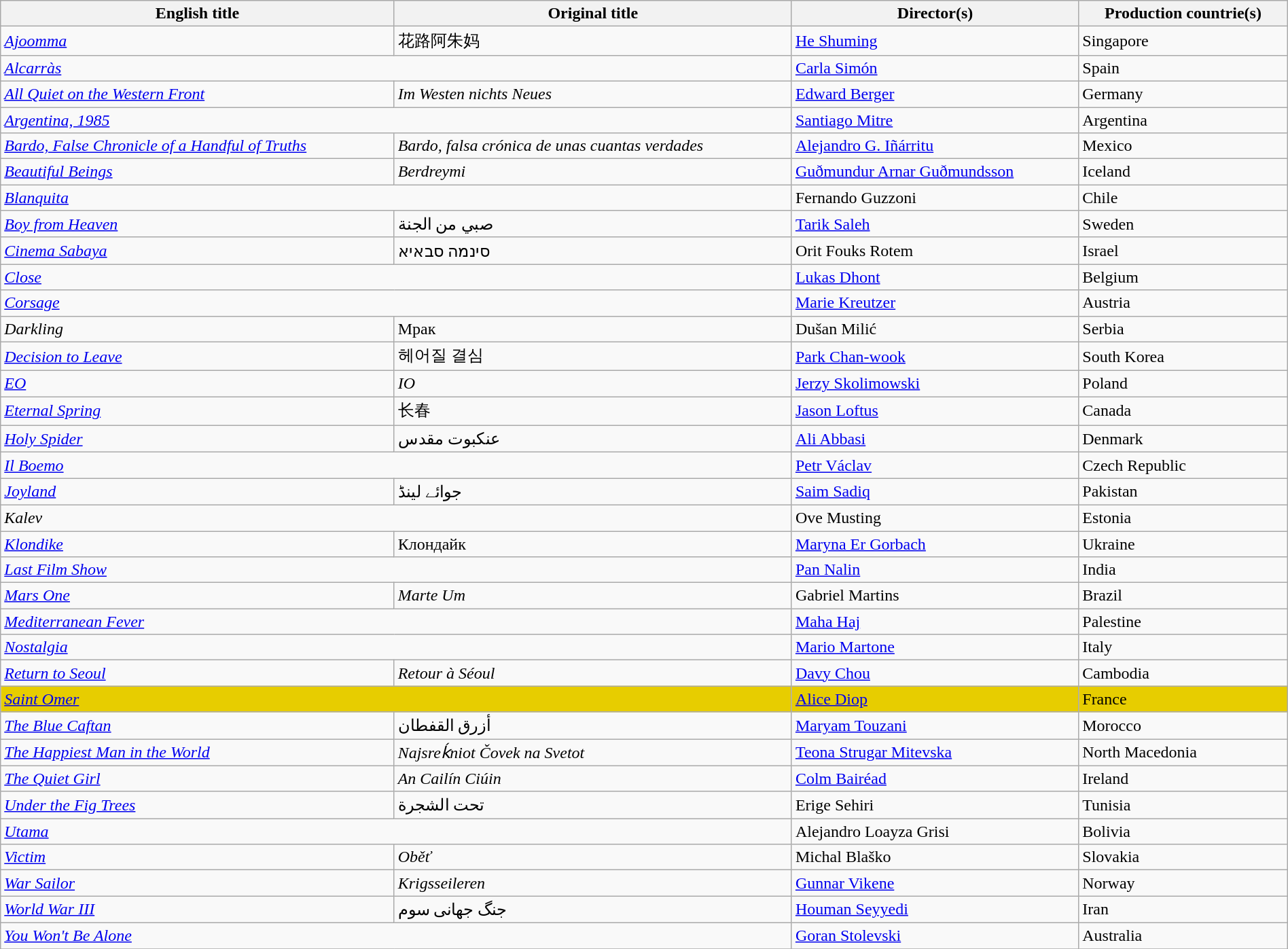<table class="sortable wikitable" style="width:100%; margin-bottom:4px" cellpadding="5">
<tr>
<th scope="col">English title</th>
<th scope="col">Original title</th>
<th scope="col">Director(s)</th>
<th scope="col">Production countrie(s)</th>
</tr>
<tr>
<td><em><a href='#'>Ajoomma</a></em></td>
<td>花路阿朱妈</td>
<td><a href='#'>He Shuming</a></td>
<td>Singapore</td>
</tr>
<tr>
<td colspan="2"><em><a href='#'>Alcarràs</a></em></td>
<td><a href='#'>Carla Simón</a></td>
<td>Spain</td>
</tr>
<tr>
<td><em><a href='#'>All Quiet on the Western Front</a></em></td>
<td><em>Im Westen nichts Neues</em></td>
<td><a href='#'>Edward Berger</a></td>
<td>Germany</td>
</tr>
<tr>
<td colspan="2"><em><a href='#'>Argentina, 1985</a></em></td>
<td><a href='#'>Santiago Mitre</a></td>
<td>Argentina</td>
</tr>
<tr>
<td><em><a href='#'>Bardo, False Chronicle of a Handful of Truths</a></em></td>
<td><em>Bardo, falsa crónica de unas cuantas verdades</em></td>
<td><a href='#'>Alejandro G. Iñárritu</a></td>
<td>Mexico</td>
</tr>
<tr>
<td><em><a href='#'>Beautiful Beings</a></em></td>
<td><em>Berdreymi</em></td>
<td><a href='#'>Guðmundur Arnar Guðmundsson</a></td>
<td>Iceland</td>
</tr>
<tr>
<td colspan="2"><em><a href='#'>Blanquita</a></em></td>
<td>Fernando Guzzoni</td>
<td>Chile</td>
</tr>
<tr>
<td><em><a href='#'>Boy from Heaven</a></em></td>
<td>صبي من الجنة</td>
<td><a href='#'>Tarik Saleh</a></td>
<td>Sweden</td>
</tr>
<tr>
<td><em><a href='#'>Cinema Sabaya</a></em> </td>
<td>סינמה סבאיא</td>
<td>Orit Fouks Rotem</td>
<td>Israel</td>
</tr>
<tr>
<td colspan="2"><em><a href='#'>Close</a></em></td>
<td><a href='#'>Lukas Dhont</a></td>
<td>Belgium</td>
</tr>
<tr>
<td colspan="2"><em><a href='#'>Corsage</a></em></td>
<td><a href='#'>Marie Kreutzer</a></td>
<td>Austria</td>
</tr>
<tr>
<td><em>Darkling</em></td>
<td>Мрак</td>
<td>Dušan Milić</td>
<td>Serbia</td>
</tr>
<tr>
<td><em><a href='#'>Decision to Leave</a></em></td>
<td>헤어질 결심</td>
<td><a href='#'>Park Chan-wook</a></td>
<td>South Korea</td>
</tr>
<tr>
<td><em><a href='#'>EO</a></em></td>
<td><em>IO</em></td>
<td><a href='#'>Jerzy Skolimowski</a></td>
<td>Poland</td>
</tr>
<tr>
<td><em><a href='#'>Eternal Spring</a></em></td>
<td>长春</td>
<td><a href='#'>Jason Loftus</a></td>
<td>Canada</td>
</tr>
<tr>
<td><em><a href='#'>Holy Spider</a></em></td>
<td>عنکبوت مقدس</td>
<td><a href='#'>Ali Abbasi</a></td>
<td>Denmark</td>
</tr>
<tr>
<td colspan="2"><em><a href='#'>Il Boemo</a></em></td>
<td><a href='#'>Petr Václav</a></td>
<td>Czech Republic</td>
</tr>
<tr>
<td><em><a href='#'>Joyland</a></em></td>
<td>جوائے لینڈ</td>
<td><a href='#'>Saim Sadiq</a></td>
<td>Pakistan</td>
</tr>
<tr>
<td colspan="2"><em>Kalev</em></td>
<td>Ove Musting</td>
<td>Estonia</td>
</tr>
<tr>
<td><em><a href='#'>Klondike</a></em></td>
<td>Клондайк</td>
<td><a href='#'>Maryna Er Gorbach</a></td>
<td>Ukraine</td>
</tr>
<tr>
<td colspan="2"><em><a href='#'>Last Film Show</a></em></td>
<td><a href='#'>Pan Nalin</a></td>
<td>India</td>
</tr>
<tr>
<td><em><a href='#'>Mars One</a></em></td>
<td><em>Marte Um</em></td>
<td>Gabriel Martins</td>
<td>Brazil</td>
</tr>
<tr>
<td colspan="2"><em><a href='#'>Mediterranean Fever</a></em></td>
<td><a href='#'>Maha Haj</a></td>
<td>Palestine</td>
</tr>
<tr>
<td colspan="2"><em><a href='#'>Nostalgia</a></em></td>
<td><a href='#'>Mario Martone</a></td>
<td>Italy</td>
</tr>
<tr>
<td><em><a href='#'>Return to Seoul</a></em></td>
<td><em>Retour à Séoul</em></td>
<td><a href='#'>Davy Chou</a></td>
<td>Cambodia</td>
</tr>
<tr style="background:#E7CD00;">
<td colspan="2"><em><a href='#'>Saint Omer</a></em></td>
<td><a href='#'>Alice Diop</a></td>
<td>France</td>
</tr>
<tr>
<td><em><a href='#'>The Blue Caftan</a></em></td>
<td>أزرق القفطان</td>
<td><a href='#'>Maryam Touzani</a></td>
<td>Morocco</td>
</tr>
<tr>
<td><em><a href='#'>The Happiest Man in the World</a></em> </td>
<td><em>Najsreḱniot Čovek na Svetot</em></td>
<td><a href='#'>Teona Strugar Mitevska</a></td>
<td>North Macedonia</td>
</tr>
<tr>
<td><em><a href='#'>The Quiet Girl</a></em></td>
<td><em>An Cailín Ciúin</em></td>
<td><a href='#'>Colm Bairéad</a></td>
<td>Ireland</td>
</tr>
<tr>
<td><em><a href='#'>Under the Fig Trees</a></em></td>
<td>تحت الشجرة</td>
<td>Erige Sehiri</td>
<td>Tunisia</td>
</tr>
<tr>
<td colspan="2"><em><a href='#'>Utama</a></em></td>
<td>Alejandro Loayza Grisi</td>
<td>Bolivia</td>
</tr>
<tr>
<td><em><a href='#'>Victim</a></em></td>
<td><em>Oběť</em></td>
<td>Michal Blaško</td>
<td>Slovakia</td>
</tr>
<tr>
<td><em><a href='#'>War Sailor</a></em></td>
<td><em>Krigsseileren</em></td>
<td><a href='#'>Gunnar Vikene</a></td>
<td>Norway</td>
</tr>
<tr>
<td><em><a href='#'>World War III</a></em></td>
<td>جنگ جهانی سوم</td>
<td><a href='#'>Houman Seyyedi</a></td>
<td>Iran</td>
</tr>
<tr>
<td colspan="2"><em><a href='#'>You Won't Be Alone</a></em></td>
<td><a href='#'>Goran Stolevski</a></td>
<td>Australia</td>
</tr>
<tr>
</tr>
</table>
